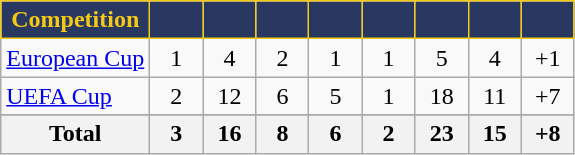<table class="wikitable" style="text-align:center">
<tr>
<th style="background:#293860;color:#F4CA16;border:1px solid #F4CA16;">Competition</th>
<th style="width:28px;background:#293860;color:#F4CA16;border:1px solid #F4CA16;"></th>
<th style="width:28px;background:#293860;color:#F4CA16;border:1px solid #F4CA16;"></th>
<th style="width:28px;background:#293860;color:#F4CA16;border:1px solid #F4CA16;"></th>
<th style="width:28px;background:#293860;color:#F4CA16;border:1px solid #F4CA16;"></th>
<th style="width:28px;background:#293860;color:#F4CA16;border:1px solid #F4CA16;"></th>
<th style="width:28px;background:#293860;color:#F4CA16;border:1px solid #F4CA16;"></th>
<th style="width:28px;background:#293860;color:#F4CA16;border:1px solid #F4CA16;"></th>
<th style="width:28px;background:#293860;color:#F4CA16;border:1px solid #F4CA16;"></th>
</tr>
<tr>
<td align=left><a href='#'>European Cup</a></td>
<td>1</td>
<td>4</td>
<td>2</td>
<td>1</td>
<td>1</td>
<td>5</td>
<td>4</td>
<td>+1</td>
</tr>
<tr>
<td align=left><a href='#'>UEFA Cup</a></td>
<td>2</td>
<td>12</td>
<td>6</td>
<td>5</td>
<td>1</td>
<td>18</td>
<td>11</td>
<td>+7</td>
</tr>
<tr>
</tr>
<tr class="sortbottom">
<th>Total</th>
<th>3</th>
<th>16</th>
<th>8</th>
<th>6</th>
<th>2</th>
<th>23</th>
<th>15</th>
<th>+8</th>
</tr>
</table>
